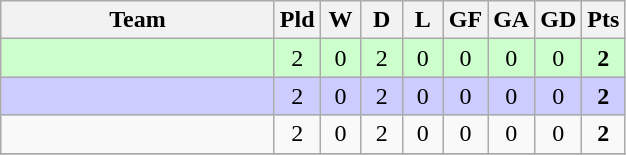<table class="wikitable" style="text-align: center;">
<tr>
<th width=175>Team</th>
<th width=20 abbr="Played">Pld</th>
<th width=20 abbr="Won">W</th>
<th width=20 abbr="Drawn">D</th>
<th width=20 abbr="Lost">L</th>
<th width=20 abbr="Goals for">GF</th>
<th width=20 abbr="Goals against">GA</th>
<th width=20 abbr="Goal difference">GD</th>
<th width=20 abbr="Points">Pts</th>
</tr>
<tr bgcolor=#ccffcc>
<td align=left></td>
<td>2</td>
<td>0</td>
<td>2</td>
<td>0</td>
<td>0</td>
<td>0</td>
<td>0</td>
<td><strong>2</strong></td>
</tr>
<tr bgcolor=#ccccff>
<td align=left></td>
<td>2</td>
<td>0</td>
<td>2</td>
<td>0</td>
<td>0</td>
<td>0</td>
<td>0</td>
<td><strong>2</strong></td>
</tr>
<tr>
<td align=left></td>
<td>2</td>
<td>0</td>
<td>2</td>
<td>0</td>
<td>0</td>
<td>0</td>
<td>0</td>
<td><strong>2</strong></td>
</tr>
<tr>
</tr>
</table>
